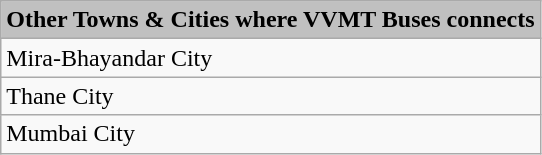<table class="wikitable" style="border:1px solid black;">
<tr>
<td colspan="3" style="background:silver; text-align:center;"><strong>Other Towns & Cities where VVMT Buses connects</strong></td>
</tr>
<tr>
<td valign="top">Mira-Bhayandar City</td>
</tr>
<tr>
<td valign="top">Thane City</td>
</tr>
<tr>
<td valign="top">Mumbai City</td>
</tr>
</table>
